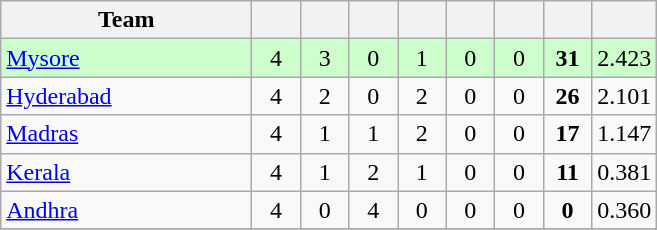<table class="wikitable" style="text-align:center">
<tr>
<th style="width:160px">Team</th>
<th style="width:25px"></th>
<th style="width:25px"></th>
<th style="width:25px"></th>
<th style="width:25px"></th>
<th style="width:25px"></th>
<th style="width:25px"></th>
<th style="width:25px"></th>
<th style="width:25px;"></th>
</tr>
<tr style="background:#cfc;">
<td style="text-align:left"><a href='#'>Mysore</a></td>
<td>4</td>
<td>3</td>
<td>0</td>
<td>1</td>
<td>0</td>
<td>0</td>
<td><strong>31</strong></td>
<td>2.423</td>
</tr>
<tr>
<td style="text-align:left"><a href='#'>Hyderabad</a></td>
<td>4</td>
<td>2</td>
<td>0</td>
<td>2</td>
<td>0</td>
<td>0</td>
<td><strong>26</strong></td>
<td>2.101</td>
</tr>
<tr>
<td style="text-align:left"><a href='#'>Madras</a></td>
<td>4</td>
<td>1</td>
<td>1</td>
<td>2</td>
<td>0</td>
<td>0</td>
<td><strong>17</strong></td>
<td>1.147</td>
</tr>
<tr>
<td style="text-align:left"><a href='#'>Kerala</a></td>
<td>4</td>
<td>1</td>
<td>2</td>
<td>1</td>
<td>0</td>
<td>0</td>
<td><strong>11</strong></td>
<td>0.381</td>
</tr>
<tr>
<td style="text-align:left"><a href='#'>Andhra</a></td>
<td>4</td>
<td>0</td>
<td>4</td>
<td>0</td>
<td>0</td>
<td>0</td>
<td><strong>0</strong></td>
<td>0.360</td>
</tr>
<tr>
</tr>
</table>
